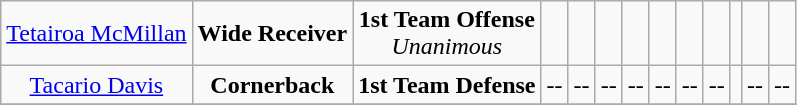<table class="wikitable sortable sortable" style="text-align: center">
<tr>
<td><a href='#'>Tetairoa McMillan</a></td>
<td><strong>Wide Receiver</strong></td>
<td><strong>1st Team Offense</strong> <br> <em>Unanimous</em></td>
<td></td>
<td></td>
<td></td>
<td></td>
<td></td>
<td></td>
<td></td>
<td></td>
<td></td>
<td></td>
</tr>
<tr>
<td><a href='#'>Tacario Davis</a></td>
<td><strong>Cornerback</strong></td>
<td><strong>1st Team Defense</strong></td>
<td>--</td>
<td>--</td>
<td>--</td>
<td>--</td>
<td>--</td>
<td>--</td>
<td>--</td>
<td></td>
<td>--</td>
<td>--</td>
</tr>
<tr>
</tr>
</table>
